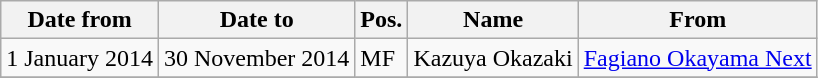<table class="wikitable">
<tr>
<th>Date from</th>
<th>Date to</th>
<th>Pos.</th>
<th>Name</th>
<th>From</th>
</tr>
<tr>
<td>1 January 2014</td>
<td>30 November 2014</td>
<td>MF</td>
<td> Kazuya Okazaki</td>
<td> <a href='#'>Fagiano Okayama Next</a></td>
</tr>
<tr>
</tr>
</table>
